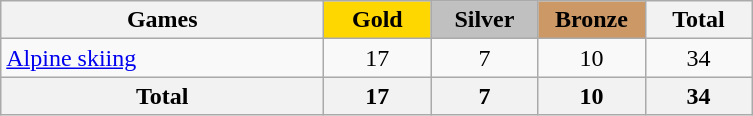<table class="wikitable sortable" style="text-align:center;">
<tr>
<th style="width:13em;">Games</th>
<th style="width:4em; background:gold;">Gold</th>
<th style="width:4em; background:silver;">Silver</th>
<th style="width:4em; background:#cc9966;">Bronze</th>
<th style="width:4em;">Total</th>
</tr>
<tr>
<td align=left><a href='#'>Alpine skiing</a></td>
<td>17</td>
<td>7</td>
<td>10</td>
<td>34</td>
</tr>
<tr>
<th>Total</th>
<th>17</th>
<th>7</th>
<th>10</th>
<th>34</th>
</tr>
</table>
